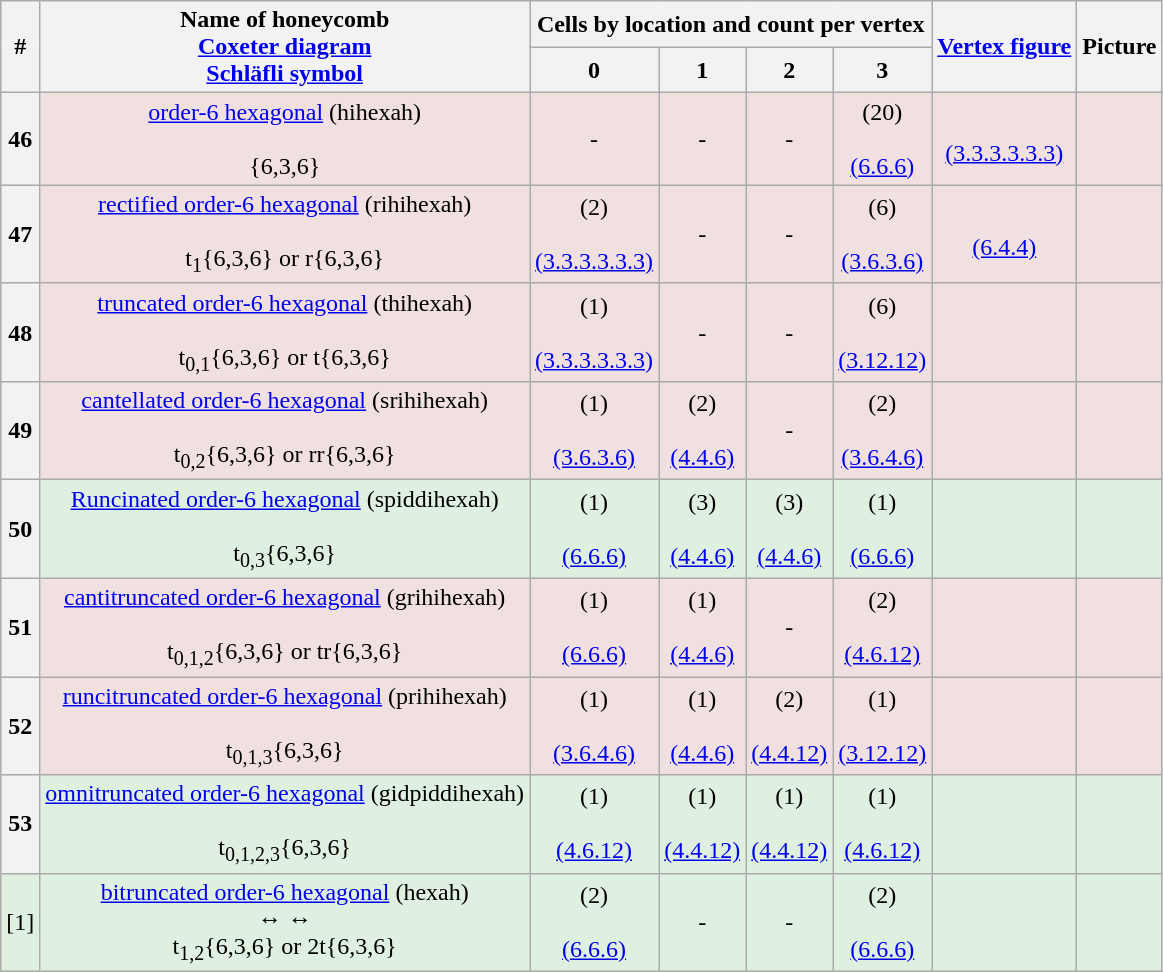<table class=wikitable>
<tr>
<th rowspan=2>#</th>
<th rowspan=2>Name of honeycomb<br><a href='#'>Coxeter diagram</a><br><a href='#'>Schläfli symbol</a></th>
<th colspan=4>Cells by location and count per vertex</th>
<th rowspan=2><a href='#'>Vertex figure</a></th>
<th rowspan=2>Picture</th>
</tr>
<tr>
<th>0<br></th>
<th>1<br></th>
<th>2<br></th>
<th>3<br></th>
</tr>
<tr align=center BGCOLOR="#f0e0e0">
<th>46</th>
<td><a href='#'>order-6 hexagonal</a> (hihexah)<br><br>{6,3,6}</td>
<td>-</td>
<td>-</td>
<td>-</td>
<td>(20)<br> <br><a href='#'>(6.6.6)</a></td>
<td> <br><a href='#'>(3.3.3.3.3.3)</a></td>
<td></td>
</tr>
<tr align=center BGCOLOR="#f0e0e0">
<th>47</th>
<td><a href='#'>rectified order-6 hexagonal</a> (rihihexah)<br><br>t<sub>1</sub>{6,3,6} or r{6,3,6}</td>
<td>(2)<br> <br><a href='#'>(3.3.3.3.3.3)</a></td>
<td>-</td>
<td>-</td>
<td>(6)<br><br><a href='#'>(3.6.3.6)</a></td>
<td> <br><a href='#'>(6.4.4)</a></td>
<td></td>
</tr>
<tr align=center BGCOLOR="#f0e0e0">
<th>48</th>
<td><a href='#'>truncated order-6 hexagonal</a> (thihexah)<br><br>t<sub>0,1</sub>{6,3,6} or t{6,3,6}</td>
<td>(1)<br><br><a href='#'>(3.3.3.3.3.3)</a></td>
<td>-</td>
<td>-</td>
<td>(6)<br><br><a href='#'>(3.12.12)</a></td>
<td></td>
<td></td>
</tr>
<tr align=center BGCOLOR="#f0e0e0">
<th>49</th>
<td><a href='#'>cantellated order-6 hexagonal</a> (srihihexah)<br><br>t<sub>0,2</sub>{6,3,6} or rr{6,3,6}</td>
<td>(1)<br><br><a href='#'>(3.6.3.6)</a></td>
<td>(2)<br><br><a href='#'>(4.4.6)</a></td>
<td>-</td>
<td>(2)<br><br><a href='#'>(3.6.4.6)</a></td>
<td></td>
<td></td>
</tr>
<tr align=center BGCOLOR="#e0f0e0">
<th>50</th>
<td><a href='#'>Runcinated order-6 hexagonal</a> (spiddihexah)<br><br>t<sub>0,3</sub>{6,3,6}</td>
<td>(1)<br><br><a href='#'>(6.6.6)</a></td>
<td>(3)<br><br><a href='#'>(4.4.6)</a></td>
<td>(3)<br><br><a href='#'>(4.4.6)</a></td>
<td>(1)<br><br><a href='#'>(6.6.6)</a></td>
<td></td>
<td></td>
</tr>
<tr align=center BGCOLOR="#f0e0e0">
<th>51</th>
<td><a href='#'>cantitruncated order-6 hexagonal</a> (grihihexah)<br><br>t<sub>0,1,2</sub>{6,3,6} or tr{6,3,6}</td>
<td>(1)<br><br><a href='#'>(6.6.6)</a></td>
<td>(1)<br><br><a href='#'>(4.4.6)</a></td>
<td>-</td>
<td>(2)<br><br><a href='#'>(4.6.12)</a></td>
<td></td>
<td></td>
</tr>
<tr align=center BGCOLOR="#f0e0e0">
<th>52</th>
<td><a href='#'>runcitruncated order-6 hexagonal</a> (prihihexah)<br><br>t<sub>0,1,3</sub>{6,3,6}</td>
<td>(1)<br><br><a href='#'>(3.6.4.6)</a></td>
<td>(1)<br><br><a href='#'>(4.4.6)</a></td>
<td>(2)<br><br><a href='#'>(4.4.12)</a></td>
<td>(1)<br><br><a href='#'>(3.12.12)</a></td>
<td></td>
<td></td>
</tr>
<tr align=center BGCOLOR="#e0f0e0">
<th>53</th>
<td><a href='#'>omnitruncated order-6 hexagonal</a> (gidpiddihexah)<br><br>t<sub>0,1,2,3</sub>{6,3,6}</td>
<td>(1)<br><br><a href='#'>(4.6.12)</a></td>
<td>(1)<br><br><a href='#'>(4.4.12)</a></td>
<td>(1)<br><br><a href='#'>(4.4.12)</a></td>
<td>(1)<br><br><a href='#'>(4.6.12)</a></td>
<td></td>
<td></td>
</tr>
<tr align=center BGCOLOR="#e0f0e0">
<td>[1]</td>
<td><a href='#'>bitruncated order-6 hexagonal</a> (hexah)<br> ↔  ↔ <br>t<sub>1,2</sub>{6,3,6} or 2t{6,3,6}</td>
<td>(2)<br><br><a href='#'>(6.6.6)</a></td>
<td>-</td>
<td>-</td>
<td>(2)<br><br><a href='#'>(6.6.6)</a></td>
<td></td>
<td></td>
</tr>
</table>
